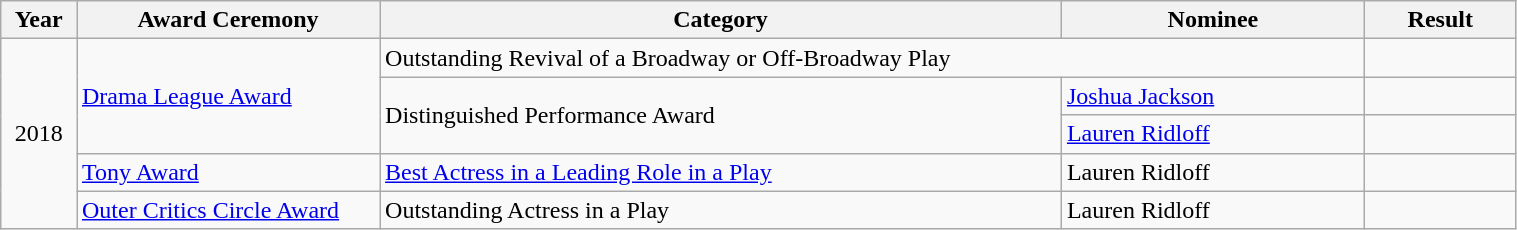<table class="wikitable" width="80%">
<tr>
<th width="5%">Year</th>
<th width="20%">Award Ceremony</th>
<th width="45%">Category</th>
<th width="20%">Nominee</th>
<th width="10%">Result</th>
</tr>
<tr>
<td rowspan="5" align="center">2018</td>
<td rowspan="3"><a href='#'>Drama League Award</a></td>
<td colspan="2">Outstanding Revival of a Broadway or Off-Broadway Play</td>
<td></td>
</tr>
<tr>
<td rowspan="2">Distinguished Performance Award</td>
<td><a href='#'>Joshua Jackson</a></td>
<td></td>
</tr>
<tr>
<td><a href='#'>Lauren Ridloff</a></td>
<td></td>
</tr>
<tr>
<td><a href='#'>Tony Award</a></td>
<td><a href='#'>Best Actress in a Leading Role in a Play</a></td>
<td>Lauren Ridloff</td>
<td></td>
</tr>
<tr>
<td><a href='#'>Outer Critics Circle Award</a></td>
<td>Outstanding Actress in a Play</td>
<td>Lauren Ridloff</td>
<td></td>
</tr>
</table>
